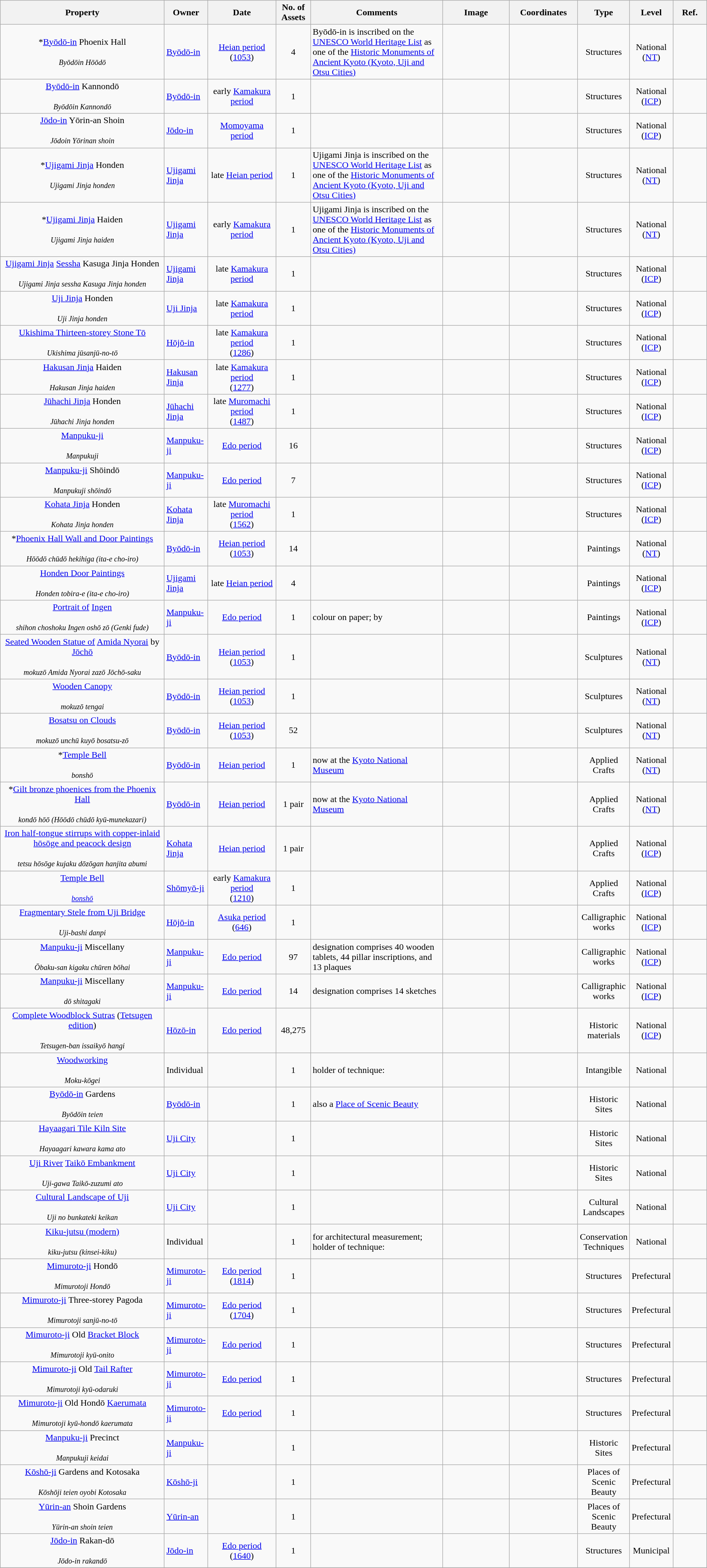<table class="wikitable sortable"  style="width:100%;">
<tr>
<th width="25%" align="left">Property</th>
<th width="5%" align="left">Owner</th>
<th width="10%" align="left">Date</th>
<th width="5%" align="left" class="unsortable">No. of Assets</th>
<th width="20%" align="left" class="unsortable">Comments</th>
<th width="10%" align="left"  class="unsortable">Image</th>
<th width="10%" align="left" class="unsortable">Coordinates</th>
<th width="5%" align="left">Type</th>
<th width="5%" align="left">Level</th>
<th width="5%" align="left"  class="unsortable">Ref.</th>
</tr>
<tr>
<td align="center">*<a href='#'>Byōdō-in</a> Phoenix Hall<br><br><small><em>Byōdōin Hōōdō</em></small></td>
<td><a href='#'>Byōdō-in</a></td>
<td align="center"><a href='#'>Heian period</a><br>(<a href='#'>1053</a>)</td>
<td align="center">4</td>
<td>Byōdō-in is inscribed on the <a href='#'>UNESCO World Heritage List</a> as one of the <a href='#'>Historic Monuments of Ancient Kyoto (Kyoto, Uji and Otsu Cities)</a></td>
<td></td>
<td></td>
<td align="center">Structures</td>
<td align="center">National<br>(<a href='#'>NT</a>)</td>
<td></td>
</tr>
<tr>
<td align="center"><a href='#'>Byōdō-in</a> Kannondō<br><br><small><em>Byōdōin Kannondō</em></small></td>
<td><a href='#'>Byōdō-in</a></td>
<td align="center">early <a href='#'>Kamakura period</a></td>
<td align="center">1</td>
<td></td>
<td></td>
<td></td>
<td align="center">Structures</td>
<td align="center">National<br>(<a href='#'>ICP</a>)</td>
<td></td>
</tr>
<tr>
<td align="center"><a href='#'>Jōdo-in</a> Yōrin-an Shoin<br><br><small><em>Jōdoin Yōrinan shoin</em></small></td>
<td><a href='#'>Jōdo-in</a></td>
<td align="center"><a href='#'>Momoyama period</a></td>
<td align="center">1</td>
<td></td>
<td></td>
<td></td>
<td align="center">Structures</td>
<td align="center">National<br>(<a href='#'>ICP</a>)</td>
<td></td>
</tr>
<tr>
<td align="center">*<a href='#'>Ujigami Jinja</a> Honden<br><br><small><em>Ujigami Jinja honden</em></small></td>
<td><a href='#'>Ujigami Jinja</a></td>
<td align="center">late <a href='#'>Heian period</a></td>
<td align="center">1</td>
<td>Ujigami Jinja is inscribed on the <a href='#'>UNESCO World Heritage List</a> as one of the <a href='#'>Historic Monuments of Ancient Kyoto (Kyoto, Uji and Otsu Cities)</a></td>
<td></td>
<td></td>
<td align="center">Structures</td>
<td align="center">National<br>(<a href='#'>NT</a>)</td>
<td></td>
</tr>
<tr>
<td align="center">*<a href='#'>Ujigami Jinja</a> Haiden<br><br><small><em>Ujigami Jinja haiden</em></small></td>
<td><a href='#'>Ujigami Jinja</a></td>
<td align="center">early <a href='#'>Kamakura period</a></td>
<td align="center">1</td>
<td>Ujigami Jinja is inscribed on the <a href='#'>UNESCO World Heritage List</a> as one of the <a href='#'>Historic Monuments of Ancient Kyoto (Kyoto, Uji and Otsu Cities)</a></td>
<td></td>
<td></td>
<td align="center">Structures</td>
<td align="center">National<br>(<a href='#'>NT</a>)</td>
<td></td>
</tr>
<tr>
<td align="center"><a href='#'>Ujigami Jinja</a> <a href='#'>Sessha</a> Kasuga Jinja Honden<br><br><small><em>Ujigami Jinja sessha Kasuga Jinja honden</em></small></td>
<td><a href='#'>Ujigami Jinja</a></td>
<td align="center">late <a href='#'>Kamakura period</a></td>
<td align="center">1</td>
<td></td>
<td></td>
<td></td>
<td align="center">Structures</td>
<td align="center">National<br>(<a href='#'>ICP</a>)</td>
<td></td>
</tr>
<tr>
<td align="center"><a href='#'>Uji Jinja</a> Honden<br><br><small><em>Uji Jinja honden</em></small></td>
<td><a href='#'>Uji Jinja</a></td>
<td align="center">late <a href='#'>Kamakura period</a></td>
<td align="center">1</td>
<td></td>
<td></td>
<td></td>
<td align="center">Structures</td>
<td align="center">National<br>(<a href='#'>ICP</a>)</td>
<td></td>
</tr>
<tr>
<td align="center"><a href='#'>Ukishima Thirteen-storey Stone Tō</a><br><br><small><em>Ukishima jūsanjū-no-tō</em></small></td>
<td><a href='#'>Hōjō-in</a></td>
<td align="center">late <a href='#'>Kamakura period</a><br>(<a href='#'>1286</a>)</td>
<td align="center">1</td>
<td></td>
<td></td>
<td></td>
<td align="center">Structures</td>
<td align="center">National<br>(<a href='#'>ICP</a>)</td>
<td></td>
</tr>
<tr>
<td align="center"><a href='#'>Hakusan Jinja</a> Haiden<br><br><small><em>Hakusan Jinja haiden</em></small></td>
<td><a href='#'>Hakusan Jinja</a></td>
<td align="center">late <a href='#'>Kamakura period</a><br>(<a href='#'>1277</a>)</td>
<td align="center">1</td>
<td></td>
<td></td>
<td></td>
<td align="center">Structures</td>
<td align="center">National<br>(<a href='#'>ICP</a>)</td>
<td></td>
</tr>
<tr>
<td align="center"><a href='#'>Jūhachi Jinja</a> Honden<br><br><small><em>Jūhachi Jinja honden</em></small></td>
<td><a href='#'>Jūhachi Jinja</a></td>
<td align="center">late <a href='#'>Muromachi period</a><br>(<a href='#'>1487</a>)</td>
<td align="center">1</td>
<td></td>
<td></td>
<td></td>
<td align="center">Structures</td>
<td align="center">National<br>(<a href='#'>ICP</a>)</td>
<td></td>
</tr>
<tr>
<td align="center"><a href='#'>Manpuku-ji</a><br><br><small><em>Manpukuji</em></small></td>
<td><a href='#'>Manpuku-ji</a></td>
<td align="center"><a href='#'>Edo period</a></td>
<td align="center">16</td>
<td></td>
<td></td>
<td></td>
<td align="center">Structures</td>
<td align="center">National<br>(<a href='#'>ICP</a>)</td>
<td></td>
</tr>
<tr>
<td align="center"><a href='#'>Manpuku-ji</a> Shōindō<br><br><small><em>Manpukuji shōindō</em></small></td>
<td><a href='#'>Manpuku-ji</a></td>
<td align="center"><a href='#'>Edo period</a></td>
<td align="center">7</td>
<td></td>
<td></td>
<td></td>
<td align="center">Structures</td>
<td align="center">National<br>(<a href='#'>ICP</a>)</td>
<td></td>
</tr>
<tr>
<td align="center"><a href='#'>Kohata Jinja</a> Honden<br><br><small><em>Kohata Jinja honden</em></small></td>
<td><a href='#'>Kohata Jinja</a></td>
<td align="center">late <a href='#'>Muromachi period</a><br>(<a href='#'>1562</a>)</td>
<td align="center">1</td>
<td></td>
<td></td>
<td></td>
<td align="center">Structures</td>
<td align="center">National<br>(<a href='#'>ICP</a>)</td>
<td></td>
</tr>
<tr>
<td align="center">*<a href='#'>Phoenix Hall Wall and Door Paintings</a><br><br><small><em>Hōōdō chūdō hekihiga (ita-e cho-iro)</em></small></td>
<td><a href='#'>Byōdō-in</a></td>
<td align="center"><a href='#'>Heian period</a><br>(<a href='#'>1053</a>)</td>
<td align="center">14</td>
<td></td>
<td></td>
<td></td>
<td align="center">Paintings</td>
<td align="center">National<br>(<a href='#'>NT</a>)</td>
<td></td>
</tr>
<tr>
<td align="center"><a href='#'>Honden Door Paintings</a><br><br><small><em>Honden tobira-e (ita-e cho-iro)</em></small></td>
<td><a href='#'>Ujigami Jinja</a></td>
<td align="center">late <a href='#'>Heian period</a></td>
<td align="center">4</td>
<td></td>
<td></td>
<td></td>
<td align="center">Paintings</td>
<td align="center">National<br>(<a href='#'>ICP</a>)</td>
<td></td>
</tr>
<tr>
<td align="center"><a href='#'>Portrait of</a> <a href='#'>Ingen</a><br><br><small><em>shihon choshoku Ingen oshō zō (Genki fude)</em></small></td>
<td><a href='#'>Manpuku-ji</a></td>
<td align="center"><a href='#'>Edo period</a></td>
<td align="center">1</td>
<td>colour on paper; by </td>
<td></td>
<td></td>
<td align="center">Paintings</td>
<td align="center">National<br>(<a href='#'>ICP</a>)</td>
<td></td>
</tr>
<tr>
<td align="center"><a href='#'>Seated Wooden Statue of</a> <a href='#'>Amida Nyorai</a> by <a href='#'>Jōchō</a><br><br><small><em>mokuzō Amida Nyorai zazō Jōchō-saku</em></small></td>
<td><a href='#'>Byōdō-in</a></td>
<td align="center"><a href='#'>Heian period</a><br>(<a href='#'>1053</a>)</td>
<td align="center">1</td>
<td></td>
<td></td>
<td></td>
<td align="center">Sculptures</td>
<td align="center">National<br>(<a href='#'>NT</a>)</td>
<td></td>
</tr>
<tr>
<td align="center"><a href='#'>Wooden Canopy</a><br><br><small><em>mokuzō tengai</em></small></td>
<td><a href='#'>Byōdō-in</a></td>
<td align="center"><a href='#'>Heian period</a><br>(<a href='#'>1053</a>)</td>
<td align="center">1</td>
<td></td>
<td></td>
<td></td>
<td align="center">Sculptures</td>
<td align="center">National<br>(<a href='#'>NT</a>)</td>
<td></td>
</tr>
<tr>
<td align="center"><a href='#'>Bosatsu on Clouds</a><br><br><small><em>mokuzō unchū kuyō bosatsu-zō</em></small></td>
<td><a href='#'>Byōdō-in</a></td>
<td align="center"><a href='#'>Heian period</a><br>(<a href='#'>1053</a>)</td>
<td align="center">52</td>
<td></td>
<td></td>
<td></td>
<td align="center">Sculptures</td>
<td align="center">National<br>(<a href='#'>NT</a>)</td>
<td></td>
</tr>
<tr>
<td align="center">*<a href='#'>Temple Bell</a><br><br><small><em>bonshō</em></small></td>
<td><a href='#'>Byōdō-in</a></td>
<td align="center"><a href='#'>Heian period</a></td>
<td align="center">1</td>
<td>now at the <a href='#'>Kyoto National Museum</a></td>
<td></td>
<td></td>
<td align="center">Applied<br>Crafts</td>
<td align="center">National<br>(<a href='#'>NT</a>)</td>
<td></td>
</tr>
<tr>
<td align="center">*<a href='#'>Gilt bronze phoenices from the Phoenix Hall</a><br><br><small><em>kondō hōō (Hōōdō chūdō kyū-munekazari)</em></small></td>
<td><a href='#'>Byōdō-in</a></td>
<td align="center"><a href='#'>Heian period</a></td>
<td align="center">1 pair</td>
<td>now at the <a href='#'>Kyoto National Museum</a></td>
<td> </td>
<td></td>
<td align="center">Applied<br>Crafts</td>
<td align="center">National<br>(<a href='#'>NT</a>)</td>
<td></td>
</tr>
<tr>
<td align="center"><a href='#'>Iron half-tongue stirrups with copper-inlaid hōsōge and peacock design</a><br><br><small><em>tetsu hōsōge kujaku dōzōgan hanjita abumi</em></small></td>
<td><a href='#'>Kohata Jinja</a></td>
<td align="center"><a href='#'>Heian period</a></td>
<td align="center">1 pair</td>
<td></td>
<td></td>
<td></td>
<td align="center">Applied<br>Crafts</td>
<td align="center">National<br>(<a href='#'>ICP</a>)</td>
<td></td>
</tr>
<tr>
<td align="center"><a href='#'>Temple Bell</a><br><br><small><em><a href='#'>bonshō</a></em></small></td>
<td><a href='#'>Shōmyō-ji</a></td>
<td align="center">early <a href='#'>Kamakura period</a><br>(<a href='#'>1210</a>)</td>
<td align="center">1</td>
<td></td>
<td></td>
<td></td>
<td align="center">Applied<br>Crafts</td>
<td align="center">National<br>(<a href='#'>ICP</a>)</td>
<td></td>
</tr>
<tr>
<td align="center"><a href='#'>Fragmentary Stele from Uji Bridge</a><br><br><small><em>Uji-bashi danpi</em></small></td>
<td><a href='#'>Hōjō-in</a></td>
<td align="center"><a href='#'>Asuka period</a><br>(<a href='#'>646</a>)</td>
<td align="center">1</td>
<td></td>
<td></td>
<td></td>
<td align="center">Calligraphic<br>works</td>
<td align="center">National<br>(<a href='#'>ICP</a>)</td>
<td></td>
</tr>
<tr>
<td align="center"><a href='#'>Manpuku-ji</a> Miscellany<br><br><small><em>Ōbaku-san kigaku chūren bōhai</em></small></td>
<td><a href='#'>Manpuku-ji</a></td>
<td align="center"><a href='#'>Edo period</a></td>
<td align="center">97</td>
<td>designation comprises 40 wooden tablets, 44 pillar inscriptions, and 13 plaques</td>
<td></td>
<td></td>
<td align="center">Calligraphic<br>works</td>
<td align="center">National<br>(<a href='#'>ICP</a>)</td>
<td></td>
</tr>
<tr>
<td align="center"><a href='#'>Manpuku-ji</a> Miscellany<br><br><small><em>dō shitagaki</em></small></td>
<td><a href='#'>Manpuku-ji</a></td>
<td align="center"><a href='#'>Edo period</a></td>
<td align="center">14</td>
<td>designation comprises 14 sketches</td>
<td></td>
<td></td>
<td align="center">Calligraphic<br>works</td>
<td align="center">National<br>(<a href='#'>ICP</a>)</td>
<td></td>
</tr>
<tr>
<td align="center"><a href='#'>Complete Woodblock Sutras</a> (<a href='#'>Tetsugen edition</a>)<br><br><small><em>Tetsugen-ban issaikyō hangi</em></small></td>
<td><a href='#'>Hōzō-in</a></td>
<td align="center"><a href='#'>Edo period</a></td>
<td align="center">48,275</td>
<td></td>
<td></td>
<td></td>
<td align="center">Historic<br>materials</td>
<td align="center">National<br>(<a href='#'>ICP</a>)</td>
<td></td>
</tr>
<tr>
<td align="center"><a href='#'>Woodworking</a><br><br><small><em>Moku-kōgei</em></small></td>
<td>Individual</td>
<td></td>
<td align="center">1</td>
<td>holder of technique: </td>
<td></td>
<td></td>
<td align="center">Intangible</td>
<td align="center">National</td>
<td></td>
</tr>
<tr>
<td align="center"><a href='#'>Byōdō-in</a> Gardens<br><br><small><em>Byōdōin teien</em></small></td>
<td><a href='#'>Byōdō-in</a></td>
<td></td>
<td align="center">1</td>
<td>also a <a href='#'>Place of Scenic Beauty</a></td>
<td></td>
<td></td>
<td align="center">Historic<br>Sites</td>
<td align="center">National</td>
<td></td>
</tr>
<tr>
<td align="center"><a href='#'>Hayaagari Tile Kiln Site</a><br><br><small><em>Hayaagari kawara kama ato</em></small></td>
<td><a href='#'>Uji City</a></td>
<td></td>
<td align="center">1</td>
<td></td>
<td></td>
<td></td>
<td align="center">Historic<br>Sites</td>
<td align="center">National</td>
<td></td>
</tr>
<tr>
<td align="center"><a href='#'>Uji River</a> <a href='#'>Taikō Embankment</a><br><br><small><em>Uji-gawa Taikō-zuzumi ato</em></small></td>
<td><a href='#'>Uji City</a></td>
<td></td>
<td align="center">1</td>
<td></td>
<td></td>
<td></td>
<td align="center">Historic<br>Sites</td>
<td align="center">National</td>
<td></td>
</tr>
<tr>
<td align="center"><a href='#'>Cultural Landscape of Uji</a><br><br><small><em>Uji no bunkateki keikan</em></small></td>
<td><a href='#'>Uji City</a></td>
<td></td>
<td align="center">1</td>
<td></td>
<td></td>
<td></td>
<td align="center">Cultural<br>Landscapes</td>
<td align="center">National</td>
<td></td>
</tr>
<tr>
<td align="center"><a href='#'>Kiku-jutsu (modern)</a><br><br><small><em>kiku-jutsu (kinsei-kiku)</em></small></td>
<td>Individual</td>
<td></td>
<td align="center">1</td>
<td>for architectural measurement; holder of technique: </td>
<td></td>
<td></td>
<td align="center">Conservation<br>Techniques</td>
<td align="center">National</td>
<td></td>
</tr>
<tr>
<td align="center"><a href='#'>Mimuroto-ji</a> Hondō<br><br><small><em>Mimurotoji Hondō</em></small></td>
<td><a href='#'>Mimuroto-ji</a></td>
<td align="center"><a href='#'>Edo period</a><br>(<a href='#'>1814</a>)</td>
<td align="center">1</td>
<td></td>
<td></td>
<td></td>
<td align="center">Structures</td>
<td align="center">Prefectural</td>
<td></td>
</tr>
<tr>
<td align="center"><a href='#'>Mimuroto-ji</a> Three-storey Pagoda<br><br><small><em>Mimurotoji sanjū-no-tō</em></small></td>
<td><a href='#'>Mimuroto-ji</a></td>
<td align="center"><a href='#'>Edo period</a><br>(<a href='#'>1704</a>)</td>
<td align="center">1</td>
<td></td>
<td></td>
<td></td>
<td align="center">Structures</td>
<td align="center">Prefectural</td>
<td></td>
</tr>
<tr>
<td align="center"><a href='#'>Mimuroto-ji</a> Old <a href='#'>Bracket Block</a><br><br><small><em>Mimurotoji kyū-onito</em></small></td>
<td><a href='#'>Mimuroto-ji</a></td>
<td align="center"><a href='#'>Edo period</a></td>
<td align="center">1</td>
<td></td>
<td></td>
<td></td>
<td align="center">Structures</td>
<td align="center">Prefectural</td>
<td></td>
</tr>
<tr>
<td align="center"><a href='#'>Mimuroto-ji</a> Old <a href='#'>Tail Rafter</a><br><br><small><em>Mimurotoji kyū-odaruki</em></small></td>
<td><a href='#'>Mimuroto-ji</a></td>
<td align="center"><a href='#'>Edo period</a></td>
<td align="center">1</td>
<td></td>
<td></td>
<td></td>
<td align="center">Structures</td>
<td align="center">Prefectural</td>
<td></td>
</tr>
<tr>
<td align="center"><a href='#'>Mimuroto-ji</a> Old Hondō <a href='#'>Kaerumata</a><br><br><small><em>Mimurotoji kyū-hondō kaerumata</em></small></td>
<td><a href='#'>Mimuroto-ji</a></td>
<td align="center"><a href='#'>Edo period</a></td>
<td align="center">1</td>
<td></td>
<td></td>
<td></td>
<td align="center">Structures</td>
<td align="center">Prefectural</td>
<td></td>
</tr>
<tr>
<td align="center"><a href='#'>Manpuku-ji</a> Precinct<br><br><small><em>Manpukuji keidai</em></small></td>
<td><a href='#'>Manpuku-ji</a></td>
<td></td>
<td align="center">1</td>
<td></td>
<td></td>
<td></td>
<td align="center">Historic<br>Sites</td>
<td align="center">Prefectural</td>
<td></td>
</tr>
<tr>
<td align="center"><a href='#'>Kōshō-ji</a> Gardens and Kotosaka<br><br><small><em>Kōshōji teien oyobi Kotosaka</em></small></td>
<td><a href='#'>Kōshō-ji</a></td>
<td></td>
<td align="center">1</td>
<td></td>
<td></td>
<td></td>
<td align="center">Places of<br>Scenic<br>Beauty</td>
<td align="center">Prefectural</td>
<td></td>
</tr>
<tr>
<td align="center"><a href='#'>Yūrin-an</a> Shoin Gardens<br><br><small><em>Yūrin-an shoin teien</em></small></td>
<td><a href='#'>Yūrin-an</a></td>
<td></td>
<td align="center">1</td>
<td></td>
<td></td>
<td></td>
<td align="center">Places of<br>Scenic<br>Beauty</td>
<td align="center">Prefectural</td>
<td></td>
</tr>
<tr>
<td align="center"><a href='#'>Jōdo-in</a> Rakan-dō<br><br><small><em>Jōdo-in rakandō</em></small></td>
<td><a href='#'>Jōdo-in</a></td>
<td align="center"><a href='#'>Edo period</a><br>(<a href='#'>1640</a>)</td>
<td align="center">1</td>
<td></td>
<td></td>
<td></td>
<td align="center">Structures</td>
<td align="center">Municipal</td>
<td></td>
</tr>
<tr>
</tr>
</table>
